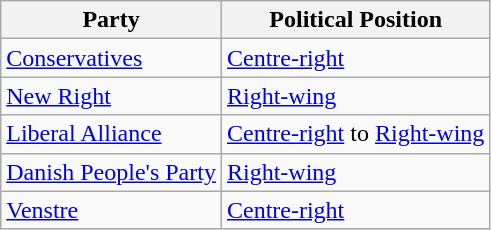<table class="wikitable mw-collapsible mw-collapsed">
<tr>
<th>Party</th>
<th>Political Position</th>
</tr>
<tr>
<td><a href='#'>Conservatives</a></td>
<td><a href='#'>Centre-right</a></td>
</tr>
<tr>
<td><a href='#'>New Right</a></td>
<td><a href='#'>Right-wing</a></td>
</tr>
<tr>
<td><a href='#'>Liberal Alliance</a></td>
<td><a href='#'>Centre-right</a> to <a href='#'>Right-wing</a></td>
</tr>
<tr>
<td><a href='#'>Danish People's Party</a></td>
<td><a href='#'>Right-wing</a></td>
</tr>
<tr>
<td><a href='#'>Venstre</a></td>
<td><a href='#'>Centre-right</a></td>
</tr>
</table>
